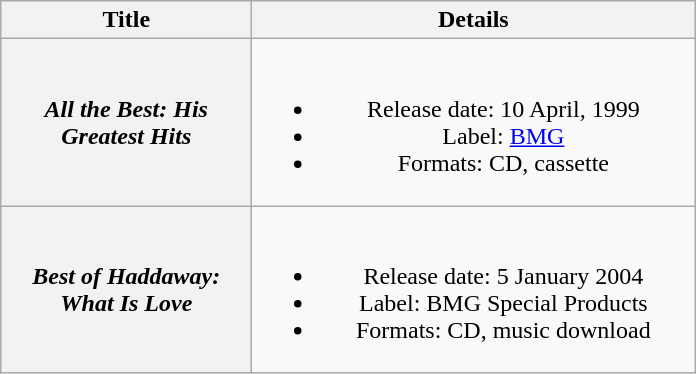<table class="wikitable plainrowheaders" style="text-align:center;">
<tr>
<th style="width:10em;">Title</th>
<th style="width:18em;">Details</th>
</tr>
<tr>
<th scope="row"><em>All the Best: His Greatest Hits</em></th>
<td><br><ul><li>Release date: 10 April, 1999</li><li>Label: <a href='#'>BMG</a></li><li>Formats: CD, cassette</li></ul></td>
</tr>
<tr>
<th scope="row"><em>Best of Haddaway: What Is Love</em></th>
<td><br><ul><li>Release date: 5 January 2004</li><li>Label: BMG Special Products</li><li>Formats: CD, music download</li></ul></td>
</tr>
</table>
